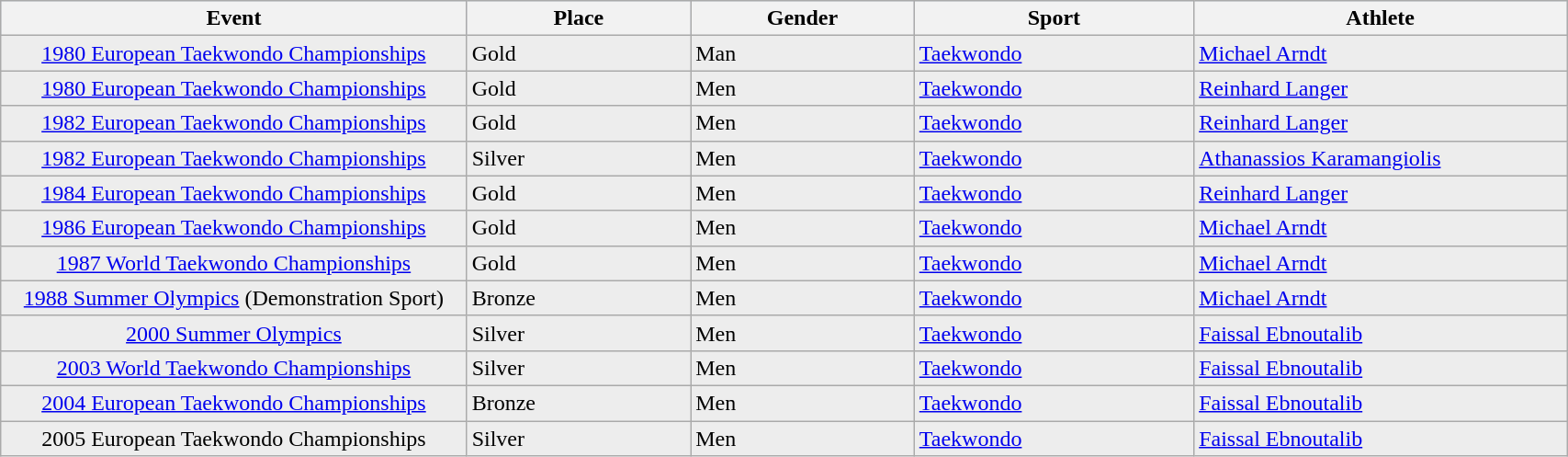<table class="wikitable sortable" style=" width:90%;">
<tr style="background:#CEDAF2">
<th style="width:25%;">Event</th>
<th style="width:12%;">Place</th>
<th style="width:12%;">Gender</th>
<th style="width:15%;">Sport</th>
<th style="width:20%;">Athlete</th>
</tr>
<tr bgcolor="#EDEDED">
<td align="center"><a href='#'>1980 European Taekwondo Championships</a></td>
<td> Gold</td>
<td>Man</td>
<td><a href='#'>Taekwondo</a></td>
<td><a href='#'>Michael Arndt</a></td>
</tr>
<tr bgcolor="#EDEDED">
<td align="center"><a href='#'>1980 European Taekwondo Championships</a></td>
<td> Gold</td>
<td>Men</td>
<td><a href='#'>Taekwondo</a></td>
<td><a href='#'>Reinhard Langer</a></td>
</tr>
<tr bgcolor="#EDEDED">
<td align="center"><a href='#'>1982 European Taekwondo Championships</a></td>
<td> Gold</td>
<td>Men</td>
<td><a href='#'>Taekwondo</a></td>
<td><a href='#'>Reinhard Langer</a></td>
</tr>
<tr bgcolor="#EDEDED">
<td align="center"><a href='#'>1982 European Taekwondo Championships</a></td>
<td> Silver</td>
<td>Men</td>
<td><a href='#'>Taekwondo</a></td>
<td><a href='#'>Athanassios Karamangiolis</a></td>
</tr>
<tr bgcolor="#EDEDED">
<td align="center"><a href='#'>1984 European Taekwondo Championships</a></td>
<td> Gold</td>
<td>Men</td>
<td><a href='#'>Taekwondo</a></td>
<td><a href='#'>Reinhard Langer</a></td>
</tr>
<tr bgcolor="#EDEDED">
<td align="center"><a href='#'>1986 European Taekwondo Championships</a></td>
<td> Gold</td>
<td>Men</td>
<td><a href='#'>Taekwondo</a></td>
<td><a href='#'>Michael Arndt</a></td>
</tr>
<tr bgcolor="#EDEDED">
<td align="center"><a href='#'>1987 World Taekwondo Championships</a></td>
<td> Gold</td>
<td>Men</td>
<td><a href='#'>Taekwondo</a></td>
<td><a href='#'>Michael Arndt</a></td>
</tr>
<tr bgcolor="#EDEDED">
<td align="center"><a href='#'>1988 Summer Olympics</a> (Demonstration Sport)</td>
<td> Bronze</td>
<td>Men</td>
<td><a href='#'>Taekwondo</a></td>
<td><a href='#'>Michael Arndt</a></td>
</tr>
<tr bgcolor="#EDEDED">
<td align="center"><a href='#'>2000 Summer Olympics</a></td>
<td> Silver</td>
<td>Men</td>
<td><a href='#'>Taekwondo</a></td>
<td><a href='#'>Faissal Ebnoutalib</a></td>
</tr>
<tr bgcolor="#EDEDED">
<td align="center"><a href='#'>2003 World Taekwondo Championships</a></td>
<td> Silver</td>
<td>Men</td>
<td><a href='#'>Taekwondo</a></td>
<td><a href='#'>Faissal Ebnoutalib</a></td>
</tr>
<tr bgcolor="#EDEDED">
<td align="center"><a href='#'>2004 European Taekwondo Championships</a></td>
<td> Bronze</td>
<td>Men</td>
<td><a href='#'>Taekwondo</a></td>
<td><a href='#'>Faissal Ebnoutalib</a></td>
</tr>
<tr bgcolor="#EDEDED">
<td align="center">2005 European Taekwondo Championships</td>
<td> Silver</td>
<td>Men</td>
<td><a href='#'>Taekwondo</a></td>
<td><a href='#'>Faissal Ebnoutalib</a></td>
</tr>
</table>
